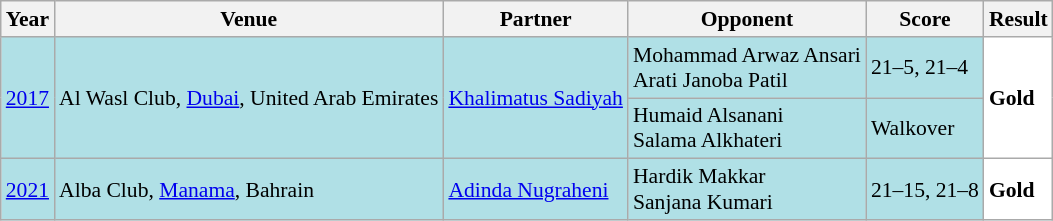<table class="sortable wikitable" style="font-size: 90%;">
<tr>
<th>Year</th>
<th>Venue</th>
<th>Partner</th>
<th>Opponent</th>
<th>Score</th>
<th>Result</th>
</tr>
<tr style="background:#B0E0E6">
<td align="center" rowspan="2"><a href='#'>2017</a></td>
<td align="left" rowspan="2">Al Wasl Club, <a href='#'>Dubai</a>, United Arab Emirates</td>
<td align="left" rowspan="2"> <a href='#'>Khalimatus Sadiyah</a></td>
<td align="left"> Mohammad Arwaz Ansari<br> Arati Janoba Patil</td>
<td align="left">21–5, 21–4</td>
<td style="text-align:left; background:white" rowspan="2"> <strong>Gold</strong></td>
</tr>
<tr style="background:#B0E0E6">
<td align="left"> Humaid Alsanani<br> Salama Alkhateri</td>
<td align="left">Walkover</td>
</tr>
<tr style="background:#B0E0E6">
<td align="center"><a href='#'>2021</a></td>
<td align="left">Alba Club, <a href='#'>Manama</a>, Bahrain</td>
<td align="left"> <a href='#'>Adinda Nugraheni</a></td>
<td align="left"> Hardik Makkar<br> Sanjana Kumari</td>
<td align="left">21–15, 21–8</td>
<td style="text-align:left; background:white"> <strong>Gold</strong></td>
</tr>
</table>
